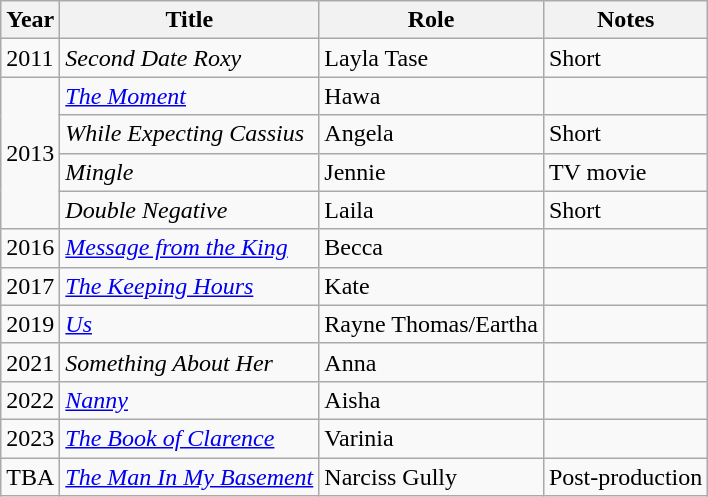<table class="wikitable sortable">
<tr>
<th>Year</th>
<th>Title</th>
<th>Role</th>
<th class="unsortable">Notes</th>
</tr>
<tr>
<td>2011</td>
<td><em>Second Date Roxy</em></td>
<td>Layla Tase</td>
<td>Short</td>
</tr>
<tr>
<td rowspan="4">2013</td>
<td><em><a href='#'>The Moment</a></em></td>
<td>Hawa</td>
<td></td>
</tr>
<tr>
<td><em>While Expecting Cassius</em></td>
<td>Angela</td>
<td>Short</td>
</tr>
<tr>
<td><em>Mingle</em></td>
<td>Jennie</td>
<td>TV movie</td>
</tr>
<tr>
<td><em>Double Negative</em></td>
<td>Laila</td>
<td>Short</td>
</tr>
<tr>
<td>2016</td>
<td><em><a href='#'>Message from the King</a></em></td>
<td>Becca</td>
<td></td>
</tr>
<tr>
<td>2017</td>
<td><em><a href='#'>The Keeping Hours</a></em></td>
<td>Kate</td>
<td></td>
</tr>
<tr>
<td>2019</td>
<td><em><a href='#'>Us</a></em></td>
<td>Rayne Thomas/Eartha</td>
<td></td>
</tr>
<tr>
<td>2021</td>
<td><em>Something About Her</em></td>
<td>Anna</td>
<td></td>
</tr>
<tr>
<td>2022</td>
<td><em><a href='#'>Nanny</a></em></td>
<td>Aisha</td>
<td></td>
</tr>
<tr>
<td>2023</td>
<td><em><a href='#'>The Book of Clarence</a></em></td>
<td>Varinia</td>
<td></td>
</tr>
<tr>
<td>TBA</td>
<td><em><a href='#'>The Man In My Basement</a></em></td>
<td>Narciss Gully</td>
<td>Post-production</td>
</tr>
</table>
